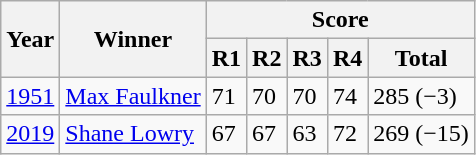<table class="wikitable">
<tr>
<th rowspan=2>Year</th>
<th rowspan=2>Winner</th>
<th colspan=5>Score</th>
</tr>
<tr>
<th>R1</th>
<th>R2</th>
<th>R3</th>
<th>R4</th>
<th>Total</th>
</tr>
<tr>
<td align=center><a href='#'>1951</a></td>
<td> <a href='#'>Max Faulkner</a> </td>
<td>71</td>
<td>70</td>
<td>70</td>
<td>74</td>
<td>285 (−3)</td>
</tr>
<tr>
<td align=center><a href='#'>2019</a></td>
<td> <a href='#'>Shane Lowry</a></td>
<td>67</td>
<td>67</td>
<td>63</td>
<td>72</td>
<td>269 (−15)</td>
</tr>
</table>
